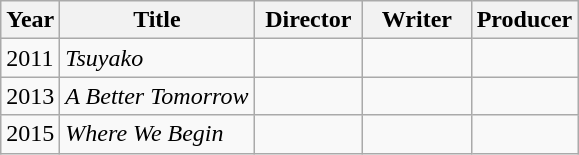<table class="wikitable">
<tr>
<th>Year</th>
<th>Title</th>
<th width=65>Director</th>
<th width=65>Writer</th>
<th>Producer</th>
</tr>
<tr>
<td>2011</td>
<td><em>Tsuyako</em></td>
<td></td>
<td></td>
<td></td>
</tr>
<tr>
<td>2013</td>
<td><em>A Better Tomorrow</em></td>
<td></td>
<td></td>
<td></td>
</tr>
<tr>
<td>2015</td>
<td><em>Where We Begin</em></td>
<td></td>
<td></td>
<td></td>
</tr>
</table>
